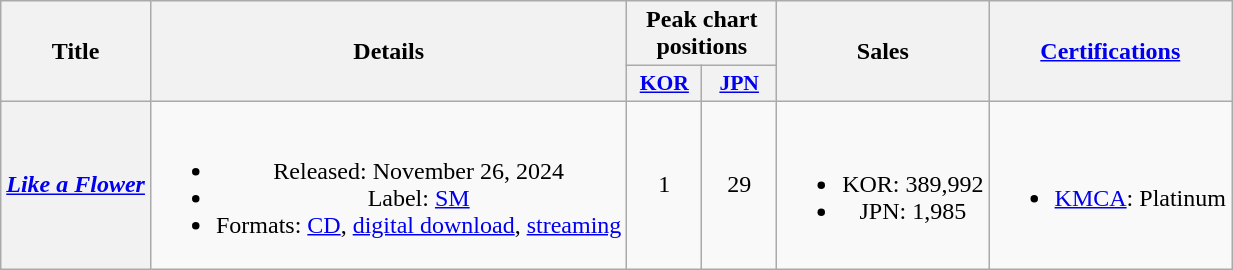<table class="wikitable plainrowheaders" style="text-align:center">
<tr>
<th scope="col" rowspan="2">Title</th>
<th scope="col" rowspan="2">Details</th>
<th scope="col" colspan="2">Peak chart positions</th>
<th scope="col" rowspan="2">Sales</th>
<th scope="col" rowspan="2"><a href='#'>Certifications</a></th>
</tr>
<tr>
<th scope="col" style="font-size:90%; width:3em"><a href='#'>KOR</a><br></th>
<th scope="col" style="font-size:90%; width:3em"><a href='#'>JPN</a><br></th>
</tr>
<tr>
<th scope="row"><em><a href='#'>Like a Flower</a></em></th>
<td><br><ul><li>Released: November 26, 2024</li><li>Label: <a href='#'>SM</a></li><li>Formats: <a href='#'>CD</a>, <a href='#'>digital download</a>, <a href='#'>streaming</a></li></ul></td>
<td>1</td>
<td>29</td>
<td><br><ul><li>KOR: 389,992</li><li>JPN: 1,985</li></ul></td>
<td><br><ul><li><a href='#'>KMCA</a>: Platinum</li></ul></td>
</tr>
</table>
